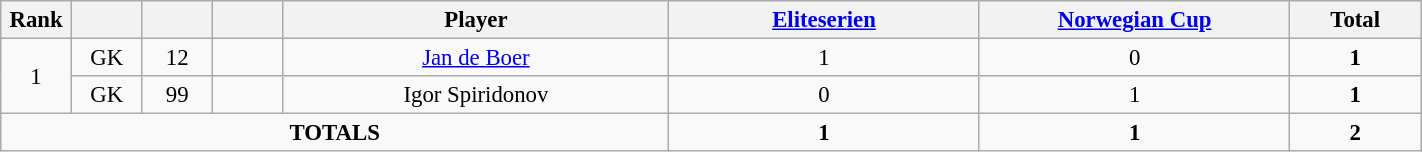<table class="wikitable" style="font-size: 95%; text-align: center;">
<tr>
<th width=40>Rank</th>
<th width=40></th>
<th width=40></th>
<th width=40></th>
<th width=250>Player</th>
<th width=200><a href='#'>Eliteserien</a></th>
<th width=200><a href='#'>Norwegian Cup</a></th>
<th width=80><strong>Total</strong></th>
</tr>
<tr>
<td rowspan="2">1</td>
<td>GK</td>
<td>12</td>
<td></td>
<td><a href='#'>Jan de Boer</a></td>
<td>1</td>
<td>0</td>
<td><strong>1</strong></td>
</tr>
<tr>
<td>GK</td>
<td>99</td>
<td></td>
<td>Igor Spiridonov</td>
<td>0</td>
<td>1</td>
<td><strong>1</strong></td>
</tr>
<tr>
<td colspan="5"><strong>TOTALS</strong></td>
<td><strong>1</strong></td>
<td><strong>1</strong></td>
<td><strong>2</strong></td>
</tr>
</table>
